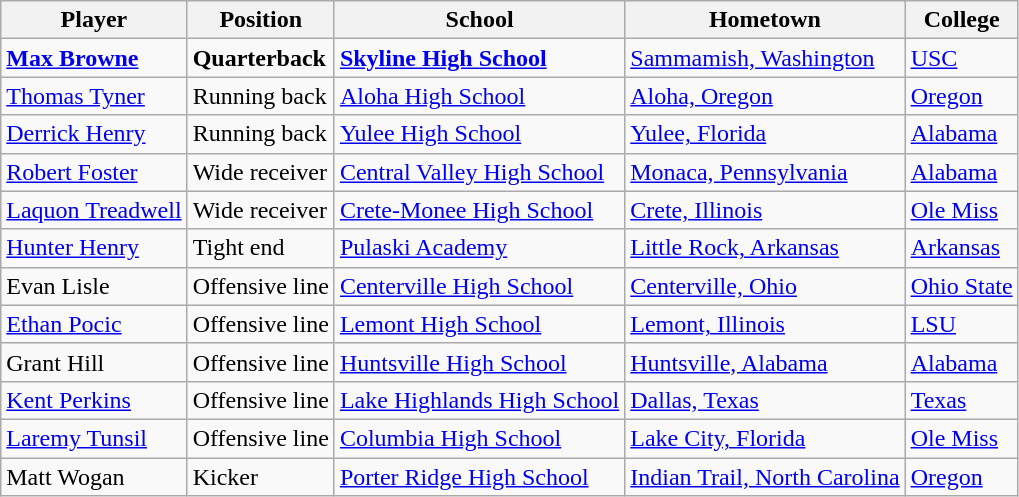<table class="wikitable">
<tr>
<th>Player</th>
<th>Position</th>
<th>School</th>
<th>Hometown</th>
<th>College</th>
</tr>
<tr>
<td><strong><a href='#'>Max Browne</a></strong></td>
<td><strong>Quarterback</strong></td>
<td><strong><a href='#'>Skyline High School</a></strong></td>
<td><a href='#'>Sammamish, Washington</a></td>
<td><a href='#'>USC</a></td>
</tr>
<tr>
<td><a href='#'>Thomas Tyner</a></td>
<td>Running back</td>
<td><a href='#'>Aloha High School</a></td>
<td><a href='#'>Aloha, Oregon</a></td>
<td><a href='#'>Oregon</a></td>
</tr>
<tr>
<td><a href='#'>Derrick Henry</a></td>
<td>Running back</td>
<td><a href='#'>Yulee High School</a></td>
<td><a href='#'>Yulee, Florida</a></td>
<td><a href='#'>Alabama</a></td>
</tr>
<tr>
<td><a href='#'>Robert Foster</a></td>
<td>Wide receiver</td>
<td><a href='#'>Central Valley High School</a></td>
<td><a href='#'>Monaca, Pennsylvania</a></td>
<td><a href='#'>Alabama</a></td>
</tr>
<tr>
<td><a href='#'>Laquon Treadwell</a></td>
<td>Wide receiver</td>
<td><a href='#'>Crete-Monee High School</a></td>
<td><a href='#'>Crete, Illinois</a></td>
<td><a href='#'>Ole Miss</a></td>
</tr>
<tr>
<td><a href='#'>Hunter Henry</a></td>
<td>Tight end</td>
<td><a href='#'>Pulaski Academy</a></td>
<td><a href='#'>Little Rock, Arkansas</a></td>
<td><a href='#'>Arkansas</a></td>
</tr>
<tr>
<td>Evan Lisle</td>
<td>Offensive line</td>
<td><a href='#'>Centerville High School</a></td>
<td><a href='#'>Centerville, Ohio</a></td>
<td><a href='#'>Ohio State</a></td>
</tr>
<tr>
<td><a href='#'>Ethan Pocic</a></td>
<td>Offensive line</td>
<td><a href='#'>Lemont High School</a></td>
<td><a href='#'>Lemont, Illinois</a></td>
<td><a href='#'>LSU</a></td>
</tr>
<tr>
<td>Grant Hill</td>
<td>Offensive line</td>
<td><a href='#'>Huntsville High School</a></td>
<td><a href='#'>Huntsville, Alabama</a></td>
<td><a href='#'>Alabama</a></td>
</tr>
<tr>
<td><a href='#'>Kent Perkins</a></td>
<td>Offensive line</td>
<td><a href='#'>Lake Highlands High School</a></td>
<td><a href='#'>Dallas, Texas</a></td>
<td><a href='#'>Texas</a></td>
</tr>
<tr>
<td><a href='#'>Laremy Tunsil</a></td>
<td>Offensive line</td>
<td><a href='#'>Columbia High School</a></td>
<td><a href='#'>Lake City, Florida</a></td>
<td><a href='#'>Ole Miss</a></td>
</tr>
<tr>
<td>Matt Wogan</td>
<td>Kicker</td>
<td><a href='#'>Porter Ridge High School</a></td>
<td><a href='#'>Indian Trail, North Carolina</a></td>
<td><a href='#'>Oregon</a></td>
</tr>
</table>
